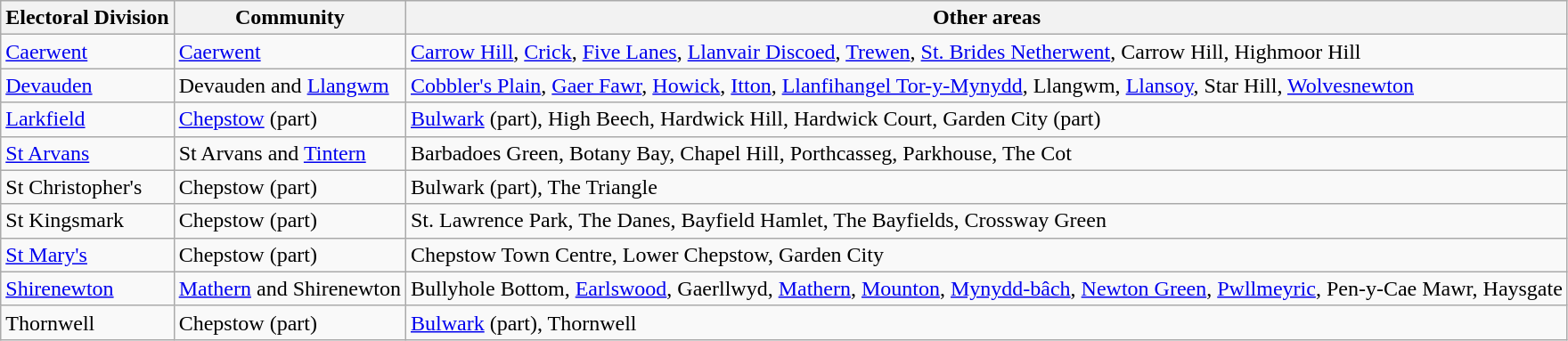<table class="wikitable">
<tr>
<th>Electoral Division</th>
<th>Community</th>
<th>Other areas</th>
</tr>
<tr>
<td><a href='#'>Caerwent</a></td>
<td><a href='#'>Caerwent</a></td>
<td><a href='#'>Carrow Hill</a>, <a href='#'>Crick</a>, <a href='#'>Five Lanes</a>, <a href='#'>Llanvair Discoed</a>, <a href='#'>Trewen</a>, <a href='#'>St. Brides Netherwent</a>, Carrow Hill, Highmoor Hill</td>
</tr>
<tr>
<td><a href='#'>Devauden</a></td>
<td>Devauden and <a href='#'>Llangwm</a></td>
<td><a href='#'>Cobbler's Plain</a>, <a href='#'>Gaer Fawr</a>, <a href='#'>Howick</a>, <a href='#'>Itton</a>, <a href='#'>Llanfihangel Tor-y-Mynydd</a>, Llangwm, <a href='#'>Llansoy</a>, Star Hill, <a href='#'>Wolvesnewton</a></td>
</tr>
<tr>
<td><a href='#'>Larkfield</a></td>
<td><a href='#'>Chepstow</a> (part)</td>
<td><a href='#'>Bulwark</a> (part), High Beech, Hardwick Hill, Hardwick Court, Garden City (part)</td>
</tr>
<tr>
<td><a href='#'>St Arvans</a></td>
<td>St Arvans and <a href='#'>Tintern</a></td>
<td>Barbadoes Green, Botany Bay, Chapel Hill, Porthcasseg, Parkhouse, The Cot</td>
</tr>
<tr>
<td>St Christopher's</td>
<td>Chepstow (part)</td>
<td>Bulwark (part), The Triangle</td>
</tr>
<tr>
<td>St Kingsmark</td>
<td>Chepstow (part)</td>
<td>St. Lawrence Park, The Danes, Bayfield Hamlet, The Bayfields, Crossway Green</td>
</tr>
<tr>
<td><a href='#'>St Mary's</a></td>
<td>Chepstow (part)</td>
<td>Chepstow Town Centre, Lower Chepstow, Garden City</td>
</tr>
<tr>
<td><a href='#'>Shirenewton</a></td>
<td><a href='#'>Mathern</a> and Shirenewton</td>
<td>Bullyhole Bottom, <a href='#'>Earlswood</a>, Gaerllwyd, <a href='#'>Mathern</a>, <a href='#'>Mounton</a>, <a href='#'>Mynydd-bâch</a>, <a href='#'>Newton Green</a>, <a href='#'>Pwllmeyric</a>, Pen-y-Cae Mawr, Haysgate</td>
</tr>
<tr>
<td>Thornwell</td>
<td>Chepstow (part)</td>
<td><a href='#'>Bulwark</a> (part), Thornwell</td>
</tr>
</table>
